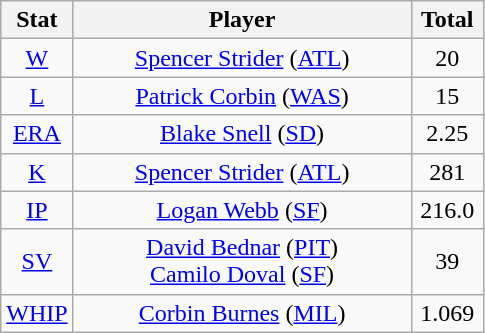<table class="wikitable" style="text-align:center;">
<tr>
<th style="width:15%;">Stat</th>
<th>Player</th>
<th style="width:15%;">Total</th>
</tr>
<tr>
<td><a href='#'>W</a></td>
<td><a href='#'>Spencer Strider</a> (<a href='#'>ATL</a>)</td>
<td>20</td>
</tr>
<tr>
<td><a href='#'>L</a></td>
<td><a href='#'>Patrick Corbin</a> (<a href='#'>WAS</a>)</td>
<td>15</td>
</tr>
<tr>
<td><a href='#'>ERA</a></td>
<td><a href='#'>Blake Snell</a> (<a href='#'>SD</a>)</td>
<td>2.25</td>
</tr>
<tr>
<td><a href='#'>K</a></td>
<td><a href='#'>Spencer Strider</a> (<a href='#'>ATL</a>)</td>
<td>281</td>
</tr>
<tr>
<td><a href='#'>IP</a></td>
<td><a href='#'>Logan Webb</a> (<a href='#'>SF</a>)</td>
<td>216.0</td>
</tr>
<tr>
<td><a href='#'>SV</a></td>
<td><a href='#'>David Bednar</a> (<a href='#'>PIT</a>)<br><a href='#'>Camilo Doval</a> (<a href='#'>SF</a>)</td>
<td>39</td>
</tr>
<tr>
<td><a href='#'>WHIP</a></td>
<td><a href='#'>Corbin Burnes</a> (<a href='#'>MIL</a>)</td>
<td>1.069</td>
</tr>
</table>
